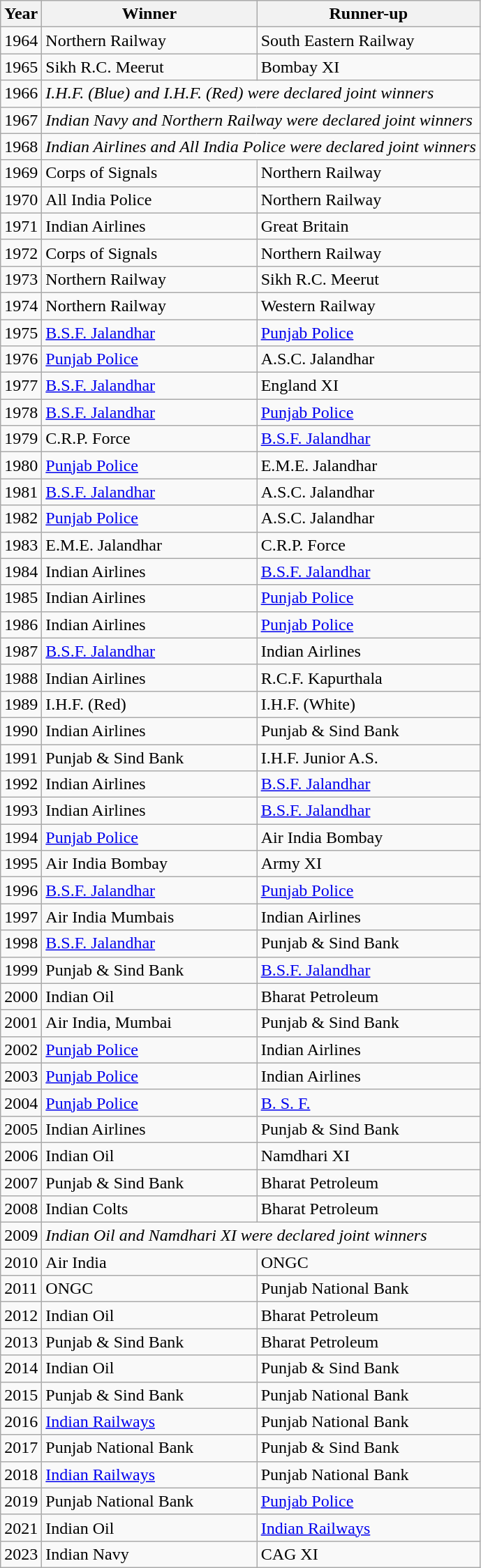<table class="wikitable">
<tr>
<th>Year</th>
<th>Winner</th>
<th>Runner-up</th>
</tr>
<tr>
<td>1964</td>
<td>Northern Railway</td>
<td>South Eastern Railway</td>
</tr>
<tr>
<td>1965</td>
<td>Sikh R.C. Meerut</td>
<td>Bombay XI</td>
</tr>
<tr>
<td>1966</td>
<td colspan=2><em>I.H.F. (Blue) and I.H.F. (Red) were declared joint winners</em></td>
</tr>
<tr>
<td>1967</td>
<td colspan=2><em>Indian Navy and Northern Railway were declared joint winners</em></td>
</tr>
<tr>
<td>1968</td>
<td colspan=2><em>Indian Airlines and All India Police were declared joint winners</em></td>
</tr>
<tr>
<td>1969</td>
<td>Corps of Signals</td>
<td>Northern Railway</td>
</tr>
<tr>
<td>1970</td>
<td>All India Police</td>
<td>Northern Railway</td>
</tr>
<tr>
<td>1971</td>
<td>Indian Airlines</td>
<td> Great Britain</td>
</tr>
<tr>
<td>1972</td>
<td>Corps of Signals</td>
<td>Northern Railway</td>
</tr>
<tr>
<td>1973</td>
<td>Northern Railway</td>
<td>Sikh R.C. Meerut</td>
</tr>
<tr>
<td>1974</td>
<td>Northern Railway</td>
<td>Western Railway</td>
</tr>
<tr>
<td>1975</td>
<td><a href='#'>B.S.F. Jalandhar</a></td>
<td><a href='#'>Punjab Police</a></td>
</tr>
<tr>
<td>1976</td>
<td><a href='#'>Punjab Police</a></td>
<td>A.S.C. Jalandhar</td>
</tr>
<tr>
<td>1977</td>
<td><a href='#'>B.S.F. Jalandhar</a></td>
<td> England XI</td>
</tr>
<tr>
<td>1978</td>
<td><a href='#'>B.S.F. Jalandhar</a></td>
<td><a href='#'>Punjab Police</a></td>
</tr>
<tr>
<td>1979</td>
<td>C.R.P. Force</td>
<td><a href='#'>B.S.F. Jalandhar</a></td>
</tr>
<tr>
<td>1980</td>
<td><a href='#'>Punjab Police</a></td>
<td>E.M.E. Jalandhar</td>
</tr>
<tr>
<td>1981</td>
<td><a href='#'>B.S.F. Jalandhar</a></td>
<td>A.S.C. Jalandhar</td>
</tr>
<tr>
<td>1982</td>
<td><a href='#'>Punjab Police</a></td>
<td>A.S.C. Jalandhar</td>
</tr>
<tr>
<td>1983</td>
<td>E.M.E. Jalandhar</td>
<td>C.R.P. Force</td>
</tr>
<tr>
<td>1984</td>
<td>Indian Airlines</td>
<td><a href='#'>B.S.F. Jalandhar</a></td>
</tr>
<tr>
<td>1985</td>
<td>Indian Airlines</td>
<td><a href='#'>Punjab Police</a></td>
</tr>
<tr>
<td>1986</td>
<td>Indian Airlines</td>
<td><a href='#'>Punjab Police</a></td>
</tr>
<tr>
<td>1987</td>
<td><a href='#'>B.S.F. Jalandhar</a></td>
<td>Indian Airlines</td>
</tr>
<tr>
<td>1988</td>
<td>Indian Airlines</td>
<td>R.C.F. Kapurthala</td>
</tr>
<tr>
<td>1989</td>
<td>I.H.F. (Red)</td>
<td>I.H.F. (White)</td>
</tr>
<tr>
<td>1990</td>
<td>Indian Airlines</td>
<td>Punjab & Sind Bank</td>
</tr>
<tr>
<td>1991</td>
<td>Punjab & Sind Bank</td>
<td>I.H.F. Junior A.S.</td>
</tr>
<tr>
<td>1992</td>
<td>Indian Airlines</td>
<td><a href='#'>B.S.F. Jalandhar</a></td>
</tr>
<tr>
<td>1993</td>
<td>Indian Airlines</td>
<td><a href='#'>B.S.F. Jalandhar</a></td>
</tr>
<tr>
<td>1994</td>
<td><a href='#'>Punjab Police</a></td>
<td>Air India Bombay</td>
</tr>
<tr>
<td>1995</td>
<td>Air India Bombay</td>
<td>Army XI</td>
</tr>
<tr>
<td>1996</td>
<td><a href='#'>B.S.F. Jalandhar</a></td>
<td><a href='#'>Punjab Police</a></td>
</tr>
<tr>
<td>1997</td>
<td>Air India Mumbais</td>
<td>Indian Airlines</td>
</tr>
<tr>
<td>1998</td>
<td><a href='#'>B.S.F. Jalandhar</a></td>
<td>Punjab & Sind Bank</td>
</tr>
<tr>
<td>1999</td>
<td>Punjab & Sind Bank</td>
<td><a href='#'>B.S.F. Jalandhar</a></td>
</tr>
<tr>
<td>2000</td>
<td>Indian Oil</td>
<td>Bharat Petroleum</td>
</tr>
<tr>
<td>2001</td>
<td>Air India, Mumbai</td>
<td>Punjab & Sind Bank</td>
</tr>
<tr>
<td>2002</td>
<td><a href='#'>Punjab Police</a></td>
<td>Indian Airlines</td>
</tr>
<tr>
<td>2003</td>
<td><a href='#'>Punjab Police</a></td>
<td>Indian Airlines</td>
</tr>
<tr>
<td>2004</td>
<td><a href='#'>Punjab Police</a></td>
<td><a href='#'>B. S. F.</a></td>
</tr>
<tr>
<td>2005</td>
<td>Indian Airlines</td>
<td>Punjab & Sind Bank</td>
</tr>
<tr>
<td>2006</td>
<td>Indian Oil</td>
<td>Namdhari XI</td>
</tr>
<tr>
<td>2007</td>
<td>Punjab & Sind Bank</td>
<td>Bharat Petroleum</td>
</tr>
<tr>
<td>2008</td>
<td>Indian Colts</td>
<td>Bharat Petroleum</td>
</tr>
<tr>
<td>2009</td>
<td colspan=2><em>Indian Oil and Namdhari XI were declared joint winners</em></td>
</tr>
<tr>
<td>2010</td>
<td>Air India</td>
<td>ONGC</td>
</tr>
<tr>
<td>2011</td>
<td>ONGC</td>
<td>Punjab National Bank</td>
</tr>
<tr>
<td>2012</td>
<td>Indian Oil</td>
<td>Bharat Petroleum</td>
</tr>
<tr>
<td>2013</td>
<td>Punjab & Sind Bank</td>
<td>Bharat Petroleum</td>
</tr>
<tr>
<td>2014</td>
<td>Indian Oil</td>
<td>Punjab & Sind Bank</td>
</tr>
<tr>
<td>2015</td>
<td>Punjab & Sind Bank</td>
<td>Punjab National Bank</td>
</tr>
<tr>
<td>2016</td>
<td><a href='#'>Indian Railways</a></td>
<td>Punjab National Bank</td>
</tr>
<tr>
<td>2017</td>
<td>Punjab National Bank</td>
<td>Punjab & Sind Bank</td>
</tr>
<tr>
<td>2018</td>
<td><a href='#'>Indian Railways</a></td>
<td>Punjab National Bank</td>
</tr>
<tr>
<td>2019</td>
<td>Punjab National Bank</td>
<td><a href='#'>Punjab Police</a></td>
</tr>
<tr>
<td>2021</td>
<td>Indian Oil</td>
<td><a href='#'>Indian Railways</a></td>
</tr>
<tr>
<td>2023</td>
<td>Indian Navy</td>
<td>CAG XI</td>
</tr>
</table>
